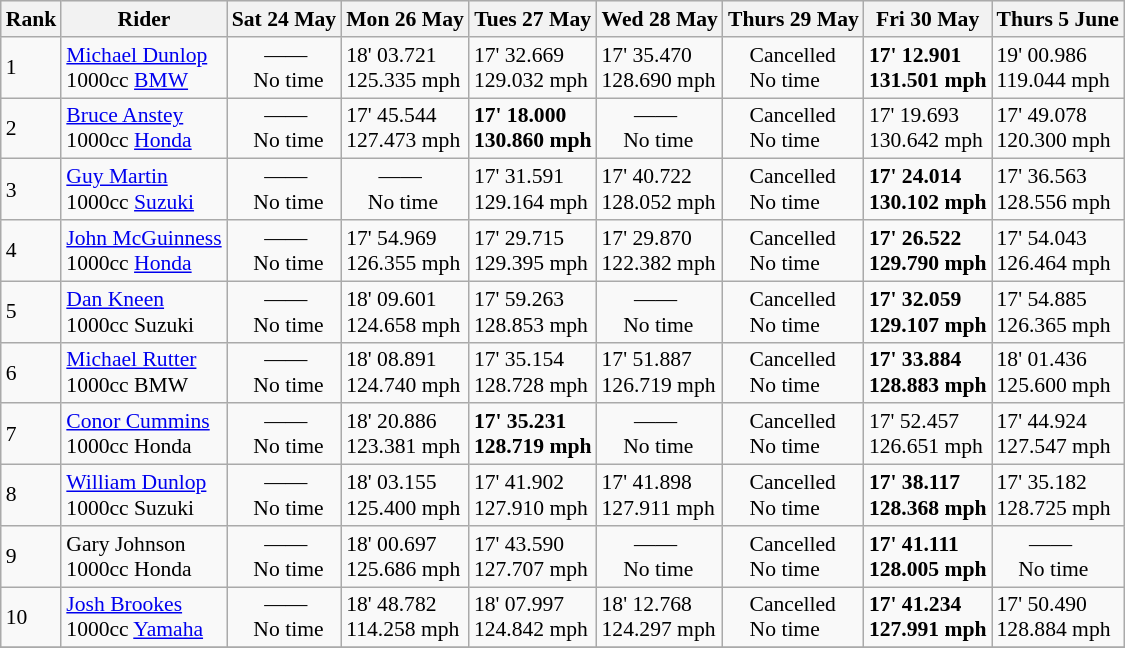<table class="wikitable" style="font-size: 90%;">
<tr style="background:#efefef;">
<th>Rank</th>
<th>Rider</th>
<th>Sat 24 May</th>
<th>Mon 26 May</th>
<th>Tues 27 May</th>
<th>Wed 28 May</th>
<th>Thurs 29 May</th>
<th>Fri 30 May</th>
<th>Thurs 5 June</th>
</tr>
<tr>
<td>1</td>
<td> <a href='#'>Michael Dunlop</a> <br>1000cc <a href='#'>BMW</a></td>
<td>      ——<br>    No time</td>
<td>18' 03.721 <br> 125.335 mph</td>
<td>17' 32.669 <br> 129.032 mph</td>
<td>17' 35.470 <br> 128.690 mph</td>
<td>    Cancelled <br>     No time</td>
<td><strong>17' 12.901 <br> 131.501 mph</strong></td>
<td>19' 00.986 <br> 119.044 mph</td>
</tr>
<tr>
<td>2</td>
<td> <a href='#'>Bruce Anstey</a><br> 1000cc <a href='#'>Honda</a></td>
<td>      ——<br>    No time</td>
<td>17' 45.544 <br> 127.473 mph</td>
<td><strong>17' 18.000 <br> 130.860 mph</strong></td>
<td>      ——<br>    No time</td>
<td>    Cancelled <br>     No time</td>
<td>17' 19.693 <br> 130.642 mph</td>
<td>17' 49.078 <br> 120.300 mph</td>
</tr>
<tr>
<td>3</td>
<td> <a href='#'>Guy Martin</a><br> 1000cc <a href='#'>Suzuki</a></td>
<td>      ——<br>    No time</td>
<td>      ——<br>    No time</td>
<td>17' 31.591 <br> 129.164 mph</td>
<td>17' 40.722 <br> 128.052 mph</td>
<td>    Cancelled <br>     No time</td>
<td><strong>17' 24.014 <br> 130.102 mph</strong></td>
<td>17' 36.563 <br> 128.556 mph</td>
</tr>
<tr>
<td>4</td>
<td> <a href='#'>John McGuinness</a><br> 1000cc <a href='#'>Honda</a></td>
<td>      ——<br>    No time</td>
<td>17' 54.969 <br> 126.355 mph</td>
<td>17' 29.715 <br> 129.395 mph</td>
<td>17' 29.870 <br> 122.382 mph</td>
<td>    Cancelled <br>     No time</td>
<td><strong>17' 26.522 <br> 129.790 mph</strong></td>
<td>17' 54.043 <br> 126.464 mph</td>
</tr>
<tr>
<td>5</td>
<td> <a href='#'>Dan Kneen</a><br> 1000cc Suzuki</td>
<td>      ——<br>    No time</td>
<td>18' 09.601 <br> 124.658 mph</td>
<td>17' 59.263 <br> 128.853 mph</td>
<td>      ——<br>    No time</td>
<td>    Cancelled <br>     No time</td>
<td><strong>17' 32.059 <br> 129.107 mph</strong></td>
<td>17' 54.885 <br> 126.365 mph</td>
</tr>
<tr>
<td>6</td>
<td> <a href='#'>Michael Rutter</a><br> 1000cc BMW</td>
<td>      ——<br>    No time</td>
<td>18' 08.891 <br> 124.740 mph</td>
<td>17' 35.154 <br> 128.728 mph</td>
<td>17' 51.887 <br> 126.719 mph</td>
<td>    Cancelled <br>     No time</td>
<td><strong>17' 33.884 <br> 128.883 mph</strong></td>
<td>18' 01.436 <br> 125.600 mph</td>
</tr>
<tr>
<td>7</td>
<td> <a href='#'>Conor Cummins</a><br> 1000cc Honda</td>
<td>      ——<br>    No time</td>
<td>18' 20.886 <br> 123.381 mph</td>
<td><strong>17' 35.231 <br> 128.719 mph</strong></td>
<td>      ——<br>    No time</td>
<td>    Cancelled <br>     No time</td>
<td>17' 52.457 <br> 126.651 mph</td>
<td>17' 44.924 <br> 127.547 mph</td>
</tr>
<tr>
<td>8</td>
<td> <a href='#'>William Dunlop</a><br> 1000cc Suzuki</td>
<td>      ——<br>    No time</td>
<td>18' 03.155 <br> 125.400 mph</td>
<td>17' 41.902 <br> 127.910 mph</td>
<td>17' 41.898 <br> 127.911 mph</td>
<td>    Cancelled <br>     No time</td>
<td><strong>17' 38.117 <br> 128.368 mph</strong></td>
<td>17' 35.182 <br> 128.725 mph</td>
</tr>
<tr>
<td>9</td>
<td> Gary Johnson<br> 1000cc Honda</td>
<td>      ——<br>    No time</td>
<td>18' 00.697 <br> 125.686 mph</td>
<td>17' 43.590 <br> 127.707 mph</td>
<td>      ——<br>    No time</td>
<td>    Cancelled <br>     No time</td>
<td><strong>17' 41.111 <br> 128.005 mph</strong></td>
<td>      ——<br>    No time</td>
</tr>
<tr>
<td>10</td>
<td> <a href='#'>Josh Brookes</a><br> 1000cc <a href='#'>Yamaha</a></td>
<td>      ——<br>    No time</td>
<td>18' 48.782 <br> 114.258 mph</td>
<td>18' 07.997 <br> 124.842 mph</td>
<td>18' 12.768 <br> 124.297 mph</td>
<td>    Cancelled <br>     No time</td>
<td><strong>17' 41.234 <br> 127.991 mph</strong></td>
<td>17' 50.490 <br> 128.884 mph</td>
</tr>
<tr>
</tr>
</table>
